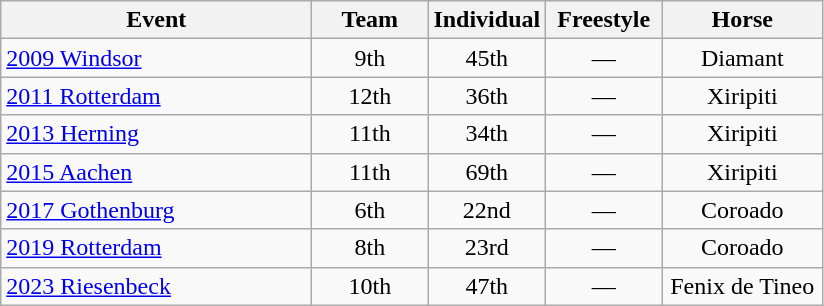<table class="wikitable" style="text-align: center;">
<tr ">
<th style="width:200px;">Event</th>
<th style="width:70px;">Team</th>
<th style="width:70px;">Individual</th>
<th style="width:70px;">Freestyle</th>
<th style="width:100px;">Horse</th>
</tr>
<tr>
<td align=left> <a href='#'>2009 Windsor</a></td>
<td>9th</td>
<td>45th</td>
<td>—</td>
<td>Diamant</td>
</tr>
<tr>
<td align=left> <a href='#'>2011 Rotterdam</a></td>
<td>12th</td>
<td>36th</td>
<td>—</td>
<td>Xiripiti</td>
</tr>
<tr>
<td align=left> <a href='#'>2013 Herning</a></td>
<td>11th</td>
<td>34th</td>
<td>—</td>
<td>Xiripiti</td>
</tr>
<tr>
<td align=left> <a href='#'>2015 Aachen</a></td>
<td>11th</td>
<td>69th</td>
<td>—</td>
<td>Xiripiti</td>
</tr>
<tr>
<td align=left> <a href='#'>2017 Gothenburg</a></td>
<td>6th</td>
<td>22nd</td>
<td>—</td>
<td>Coroado</td>
</tr>
<tr>
<td align=left> <a href='#'>2019 Rotterdam</a></td>
<td>8th</td>
<td>23rd</td>
<td>—</td>
<td>Coroado</td>
</tr>
<tr>
<td align=left> <a href='#'>2023 Riesenbeck</a></td>
<td>10th</td>
<td>47th</td>
<td>—</td>
<td>Fenix de Tineo</td>
</tr>
</table>
